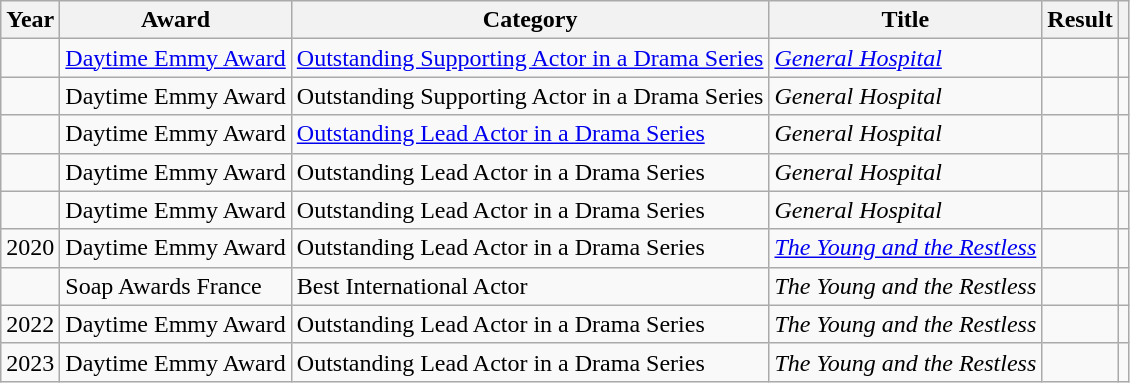<table class="wikitable sortable plainrowheaders">
<tr>
<th scope="col">Year</th>
<th scope="col">Award</th>
<th scope="col">Category</th>
<th scope="col">Title</th>
<th scope="col">Result</th>
<th scope="col" class="unsortable"></th>
</tr>
<tr>
<td></td>
<td><a href='#'>Daytime Emmy Award</a></td>
<td><a href='#'>Outstanding Supporting Actor in a Drama Series</a></td>
<td><em><a href='#'>General Hospital</a></em></td>
<td></td>
<td></td>
</tr>
<tr>
<td></td>
<td>Daytime Emmy Award</td>
<td>Outstanding Supporting Actor in a Drama Series</td>
<td><em>General Hospital</em></td>
<td></td>
<td></td>
</tr>
<tr>
<td></td>
<td>Daytime Emmy Award</td>
<td><a href='#'>Outstanding Lead Actor in a Drama Series</a></td>
<td><em>General Hospital</em></td>
<td></td>
<td></td>
</tr>
<tr>
<td></td>
<td>Daytime Emmy Award</td>
<td>Outstanding Lead Actor in a Drama Series</td>
<td><em>General Hospital</em></td>
<td></td>
<td></td>
</tr>
<tr>
<td></td>
<td>Daytime Emmy Award</td>
<td>Outstanding Lead Actor in a Drama Series</td>
<td><em>General Hospital</em></td>
<td></td>
<td></td>
</tr>
<tr>
<td style="text-align:center;">2020</td>
<td>Daytime Emmy Award</td>
<td>Outstanding Lead Actor in a Drama Series</td>
<td><em><a href='#'>The Young and the Restless</a></em></td>
<td></td>
<td style="text-align:center;"></td>
</tr>
<tr>
<td></td>
<td>Soap Awards France</td>
<td>Best International Actor</td>
<td><em>The Young and the Restless</em></td>
<td></td>
<td></td>
</tr>
<tr>
<td style="text-align:center;">2022</td>
<td>Daytime Emmy Award</td>
<td>Outstanding Lead Actor in a Drama Series</td>
<td><em>The Young and the Restless</em></td>
<td></td>
<td></td>
</tr>
<tr>
<td style="text-align:center;">2023</td>
<td>Daytime Emmy Award</td>
<td>Outstanding Lead Actor in a Drama Series</td>
<td><em>The Young and the Restless</em></td>
<td></td>
<td></td>
</tr>
</table>
